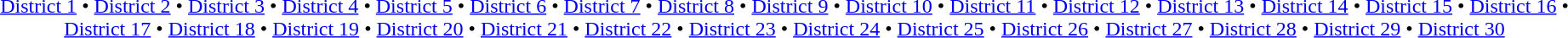<table id=toc class=toc summary=Contents>
<tr>
<td align=center><a href='#'>District 1</a> • <a href='#'>District 2</a> • <a href='#'>District 3</a> • <a href='#'>District 4</a> • <a href='#'>District 5</a> • <a href='#'>District 6</a> • <a href='#'>District 7</a> • <a href='#'>District 8</a> • <a href='#'>District 9</a> • <a href='#'>District 10</a> • <a href='#'>District 11</a> • <a href='#'>District 12</a> • <a href='#'>District 13</a> • <a href='#'>District 14</a> • <a href='#'>District 15</a> • <a href='#'>District 16</a> • <a href='#'>District 17</a> • <a href='#'>District 18</a> • <a href='#'>District 19</a> • <a href='#'>District 20</a> • <a href='#'>District 21</a> • <a href='#'>District 22</a> • <a href='#'>District 23</a> • <a href='#'>District 24</a> • <a href='#'>District 25</a> • <a href='#'>District 26</a> • <a href='#'>District 27</a> • <a href='#'>District 28</a> • <a href='#'>District 29</a> • <a href='#'>District 30</a></td>
</tr>
</table>
